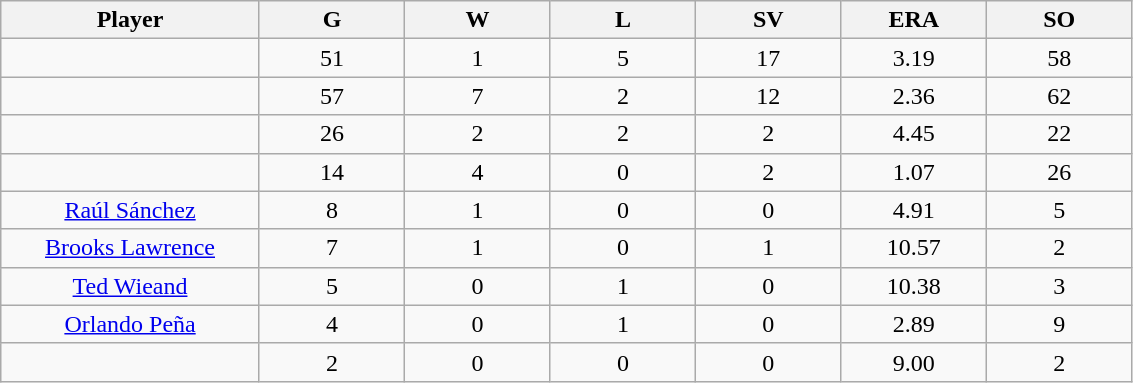<table class="wikitable sortable">
<tr>
<th bgcolor="#DDDDFF" width="16%">Player</th>
<th bgcolor="#DDDDFF" width="9%">G</th>
<th bgcolor="#DDDDFF" width="9%">W</th>
<th bgcolor="#DDDDFF" width="9%">L</th>
<th bgcolor="#DDDDFF" width="9%">SV</th>
<th bgcolor="#DDDDFF" width="9%">ERA</th>
<th bgcolor="#DDDDFF" width="9%">SO</th>
</tr>
<tr align="center">
<td></td>
<td>51</td>
<td>1</td>
<td>5</td>
<td>17</td>
<td>3.19</td>
<td>58</td>
</tr>
<tr align=center>
<td></td>
<td>57</td>
<td>7</td>
<td>2</td>
<td>12</td>
<td>2.36</td>
<td>62</td>
</tr>
<tr align="center">
<td></td>
<td>26</td>
<td>2</td>
<td>2</td>
<td>2</td>
<td>4.45</td>
<td>22</td>
</tr>
<tr align="center">
<td></td>
<td>14</td>
<td>4</td>
<td>0</td>
<td>2</td>
<td>1.07</td>
<td>26</td>
</tr>
<tr align="center">
<td><a href='#'>Raúl Sánchez</a></td>
<td>8</td>
<td>1</td>
<td>0</td>
<td>0</td>
<td>4.91</td>
<td>5</td>
</tr>
<tr align=center>
<td><a href='#'>Brooks Lawrence</a></td>
<td>7</td>
<td>1</td>
<td>0</td>
<td>1</td>
<td>10.57</td>
<td>2</td>
</tr>
<tr align=center>
<td><a href='#'>Ted Wieand</a></td>
<td>5</td>
<td>0</td>
<td>1</td>
<td>0</td>
<td>10.38</td>
<td>3</td>
</tr>
<tr align=center>
<td><a href='#'>Orlando Peña</a></td>
<td>4</td>
<td>0</td>
<td>1</td>
<td>0</td>
<td>2.89</td>
<td>9</td>
</tr>
<tr align=center>
<td></td>
<td>2</td>
<td>0</td>
<td>0</td>
<td>0</td>
<td>9.00</td>
<td>2</td>
</tr>
</table>
